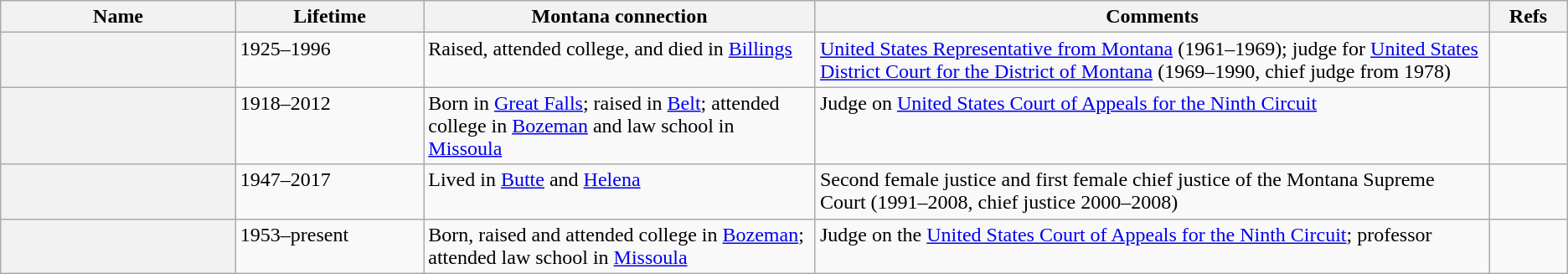<table class="sortable wikitable plainrowheaders">
<tr>
<th style="width:15%;" scope="col">Name</th>
<th style="width:12%;" scope="col">Lifetime</th>
<th class="unsortable" style="width:25%;" scope="col">Montana connection</th>
<th class="unsortable" style="width:43%;" scope="col">Comments</th>
<th class="unsortable" style="width:5%;" scope="col">Refs</th>
</tr>
<tr valign="top">
<th scope="row"></th>
<td>1925–1996</td>
<td>Raised, attended college, and died in <a href='#'>Billings</a></td>
<td><a href='#'>United States Representative from Montana</a> (1961–1969); judge for <a href='#'>United States District Court for the District of Montana</a> (1969–1990, chief judge from 1978)</td>
<td style="text-align:center;"></td>
</tr>
<tr valign="top">
<th scope="row"></th>
<td>1918–2012</td>
<td>Born in <a href='#'>Great Falls</a>; raised in <a href='#'>Belt</a>; attended college in <a href='#'>Bozeman</a> and law school in <a href='#'>Missoula</a></td>
<td>Judge on <a href='#'>United States Court of Appeals for the Ninth Circuit</a></td>
<td style="text-align:center;"></td>
</tr>
<tr valign="top">
<th scope="row"></th>
<td>1947–2017</td>
<td>Lived in <a href='#'>Butte</a> and <a href='#'>Helena</a></td>
<td>Second female justice and first female chief justice of the Montana Supreme Court (1991–2008, chief justice 2000–2008)</td>
<td style="text-align:center;"></td>
</tr>
<tr valign="top">
<th scope="row"></th>
<td>1953–present</td>
<td>Born, raised and attended college in <a href='#'>Bozeman</a>; attended law school in <a href='#'>Missoula</a></td>
<td>Judge on the <a href='#'>United States Court of Appeals for the Ninth Circuit</a>; professor</td>
<td style="text-align:center;"></td>
</tr>
</table>
